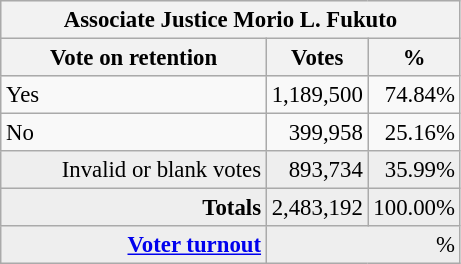<table class="wikitable" style="font-size: 95%;">
<tr style="background-color:#E9E9E9">
<th colspan=7>Associate Justice Morio L. Fukuto</th>
</tr>
<tr style="background-color:#E9E9E9">
<th style="width: 170px">Vote on retention</th>
<th style="width: 50px">Votes</th>
<th style="width: 40px">%</th>
</tr>
<tr>
<td>Yes</td>
<td align="right">1,189,500</td>
<td align="right">74.84%</td>
</tr>
<tr>
<td>No</td>
<td align="right">399,958</td>
<td align="right">25.16%</td>
</tr>
<tr style="background-color:#EEEEEE">
<td align="right">Invalid or blank votes</td>
<td align="right">893,734</td>
<td align="right">35.99%</td>
</tr>
<tr style="background-color:#EEEEEE">
<td colspan="1" align="right"><strong>Totals</strong></td>
<td align="right">2,483,192</td>
<td align="right">100.00%</td>
</tr>
<tr style="background-color:#EEEEEE">
<td align="right"><strong><a href='#'>Voter turnout</a></strong></td>
<td colspan="2" align="right">%</td>
</tr>
</table>
